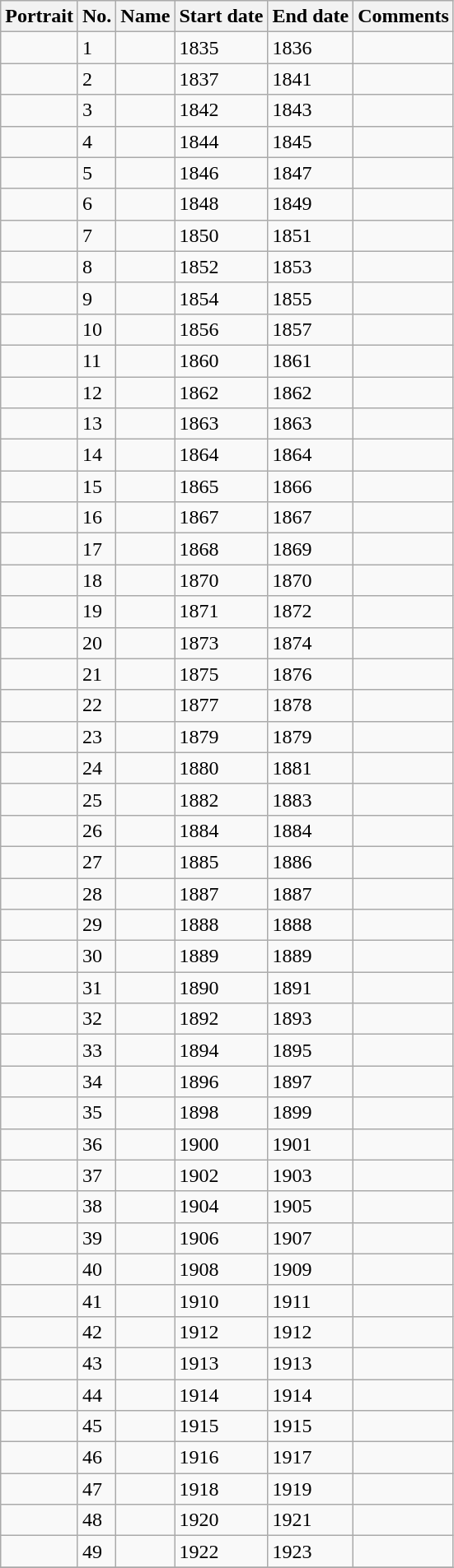<table class="wikitable sortable">
<tr>
<th>Portrait</th>
<th>No.</th>
<th>Name</th>
<th>Start date</th>
<th>End date</th>
<th>Comments</th>
</tr>
<tr>
<td></td>
<td>1</td>
<td></td>
<td>1835</td>
<td>1836</td>
<td></td>
</tr>
<tr>
<td></td>
<td>2</td>
<td></td>
<td>1837</td>
<td>1841</td>
<td></td>
</tr>
<tr>
<td></td>
<td>3</td>
<td></td>
<td>1842</td>
<td>1843</td>
<td></td>
</tr>
<tr>
<td></td>
<td>4</td>
<td></td>
<td>1844</td>
<td>1845</td>
<td></td>
</tr>
<tr>
<td></td>
<td>5</td>
<td></td>
<td>1846</td>
<td>1847</td>
<td></td>
</tr>
<tr>
<td></td>
<td>6</td>
<td></td>
<td>1848</td>
<td>1849</td>
<td></td>
</tr>
<tr>
<td></td>
<td>7</td>
<td></td>
<td>1850</td>
<td>1851</td>
<td></td>
</tr>
<tr>
<td></td>
<td>8</td>
<td></td>
<td>1852</td>
<td>1853</td>
<td></td>
</tr>
<tr>
<td></td>
<td>9</td>
<td></td>
<td>1854</td>
<td>1855</td>
<td></td>
</tr>
<tr>
<td></td>
<td>10</td>
<td></td>
<td>1856</td>
<td>1857</td>
<td></td>
</tr>
<tr>
<td></td>
<td>11</td>
<td></td>
<td>1860</td>
<td>1861</td>
<td></td>
</tr>
<tr>
<td></td>
<td>12</td>
<td></td>
<td>1862</td>
<td>1862</td>
<td></td>
</tr>
<tr>
<td></td>
<td>13</td>
<td></td>
<td>1863</td>
<td>1863</td>
<td></td>
</tr>
<tr>
<td></td>
<td>14</td>
<td></td>
<td>1864</td>
<td>1864</td>
<td></td>
</tr>
<tr>
<td></td>
<td>15</td>
<td></td>
<td>1865</td>
<td>1866</td>
<td></td>
</tr>
<tr>
<td></td>
<td>16</td>
<td></td>
<td>1867</td>
<td>1867</td>
<td></td>
</tr>
<tr>
<td></td>
<td>17</td>
<td></td>
<td>1868</td>
<td>1869</td>
<td></td>
</tr>
<tr>
<td></td>
<td>18</td>
<td></td>
<td>1870</td>
<td>1870</td>
<td></td>
</tr>
<tr>
<td></td>
<td>19</td>
<td></td>
<td>1871</td>
<td>1872</td>
<td></td>
</tr>
<tr>
<td></td>
<td>20</td>
<td></td>
<td>1873</td>
<td>1874</td>
<td></td>
</tr>
<tr>
<td></td>
<td>21</td>
<td></td>
<td>1875</td>
<td>1876</td>
<td></td>
</tr>
<tr>
<td></td>
<td>22</td>
<td></td>
<td>1877</td>
<td>1878</td>
<td></td>
</tr>
<tr>
<td></td>
<td>23</td>
<td></td>
<td>1879</td>
<td>1879</td>
<td></td>
</tr>
<tr>
<td></td>
<td>24</td>
<td></td>
<td>1880</td>
<td>1881</td>
<td></td>
</tr>
<tr>
<td></td>
<td>25</td>
<td></td>
<td>1882</td>
<td>1883</td>
<td></td>
</tr>
<tr>
<td></td>
<td>26</td>
<td></td>
<td>1884</td>
<td>1884</td>
<td></td>
</tr>
<tr>
<td></td>
<td>27</td>
<td></td>
<td>1885</td>
<td>1886</td>
<td></td>
</tr>
<tr>
<td></td>
<td>28</td>
<td></td>
<td>1887</td>
<td>1887</td>
<td></td>
</tr>
<tr>
<td></td>
<td>29</td>
<td></td>
<td>1888</td>
<td>1888</td>
<td></td>
</tr>
<tr>
<td></td>
<td>30</td>
<td></td>
<td>1889</td>
<td>1889</td>
<td></td>
</tr>
<tr>
<td></td>
<td>31</td>
<td></td>
<td>1890</td>
<td>1891</td>
<td></td>
</tr>
<tr>
<td></td>
<td>32</td>
<td></td>
<td>1892</td>
<td>1893</td>
<td></td>
</tr>
<tr>
<td></td>
<td>33</td>
<td></td>
<td>1894</td>
<td>1895</td>
<td></td>
</tr>
<tr>
<td></td>
<td>34</td>
<td></td>
<td>1896</td>
<td>1897</td>
<td></td>
</tr>
<tr>
<td></td>
<td>35</td>
<td></td>
<td>1898</td>
<td>1899</td>
<td></td>
</tr>
<tr>
<td></td>
<td>36</td>
<td></td>
<td>1900</td>
<td>1901</td>
<td></td>
</tr>
<tr>
<td></td>
<td>37</td>
<td></td>
<td>1902</td>
<td>1903</td>
<td></td>
</tr>
<tr>
<td></td>
<td>38</td>
<td></td>
<td>1904</td>
<td>1905</td>
<td></td>
</tr>
<tr>
<td></td>
<td>39</td>
<td></td>
<td>1906</td>
<td>1907</td>
<td></td>
</tr>
<tr>
<td></td>
<td>40</td>
<td></td>
<td>1908</td>
<td>1909</td>
<td></td>
</tr>
<tr>
<td></td>
<td>41</td>
<td></td>
<td>1910</td>
<td>1911</td>
<td></td>
</tr>
<tr>
<td></td>
<td>42</td>
<td></td>
<td>1912</td>
<td>1912</td>
<td></td>
</tr>
<tr>
<td></td>
<td>43</td>
<td></td>
<td>1913</td>
<td>1913</td>
<td></td>
</tr>
<tr>
<td></td>
<td>44</td>
<td></td>
<td>1914</td>
<td>1914</td>
<td></td>
</tr>
<tr>
<td></td>
<td>45</td>
<td></td>
<td>1915</td>
<td>1915</td>
<td></td>
</tr>
<tr>
<td></td>
<td>46</td>
<td></td>
<td>1916</td>
<td>1917</td>
<td></td>
</tr>
<tr>
<td></td>
<td>47</td>
<td></td>
<td>1918</td>
<td>1919</td>
<td></td>
</tr>
<tr>
<td></td>
<td>48</td>
<td></td>
<td>1920</td>
<td>1921</td>
<td></td>
</tr>
<tr>
<td></td>
<td>49</td>
<td></td>
<td>1922</td>
<td>1923</td>
<td></td>
</tr>
<tr>
</tr>
</table>
